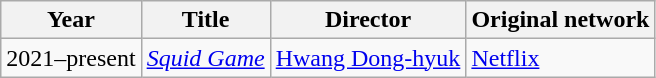<table class="wikitable sortable">
<tr>
<th>Year</th>
<th>Title</th>
<th>Director</th>
<th>Original network</th>
</tr>
<tr>
<td>2021–present</td>
<td><em><a href='#'>Squid Game</a></em></td>
<td><a href='#'>Hwang Dong-hyuk</a></td>
<td><a href='#'>Netflix</a></td>
</tr>
</table>
